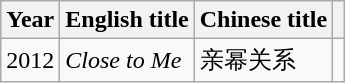<table class="wikitable sortable">
<tr>
<th>Year</th>
<th>English title</th>
<th>Chinese title</th>
<th></th>
</tr>
<tr>
<td>2012</td>
<td><em>Close to Me</em></td>
<td>亲幂关系</td>
<td></td>
</tr>
</table>
